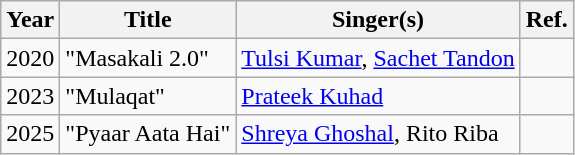<table class="wikitable sortable">
<tr>
<th>Year</th>
<th>Title</th>
<th>Singer(s)</th>
<th class="unsortable">Ref.</th>
</tr>
<tr>
<td>2020</td>
<td>"Masakali 2.0"</td>
<td><a href='#'>Tulsi Kumar</a>, <a href='#'>Sachet Tandon</a></td>
<td></td>
</tr>
<tr>
<td>2023</td>
<td>"Mulaqat"</td>
<td><a href='#'>Prateek Kuhad</a></td>
<td></td>
</tr>
<tr>
<td>2025</td>
<td>"Pyaar Aata Hai"</td>
<td><a href='#'>Shreya Ghoshal</a>, Rito Riba</td>
<td></td>
</tr>
</table>
